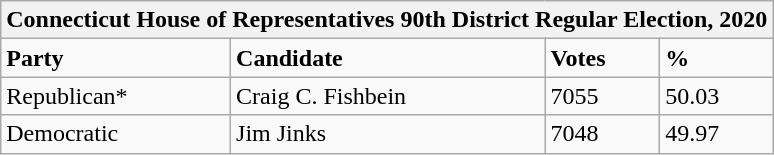<table class="wikitable">
<tr>
<th colspan="4">Connecticut House of Representatives 90th District Regular Election, 2020</th>
</tr>
<tr>
<td><strong>Party</strong></td>
<td><strong>Candidate</strong></td>
<td><strong>Votes</strong></td>
<td><strong>%</strong></td>
</tr>
<tr>
<td>Republican*</td>
<td>Craig C. Fishbein</td>
<td>7055</td>
<td>50.03</td>
</tr>
<tr>
<td>Democratic</td>
<td>Jim Jinks</td>
<td>7048</td>
<td>49.97</td>
</tr>
</table>
